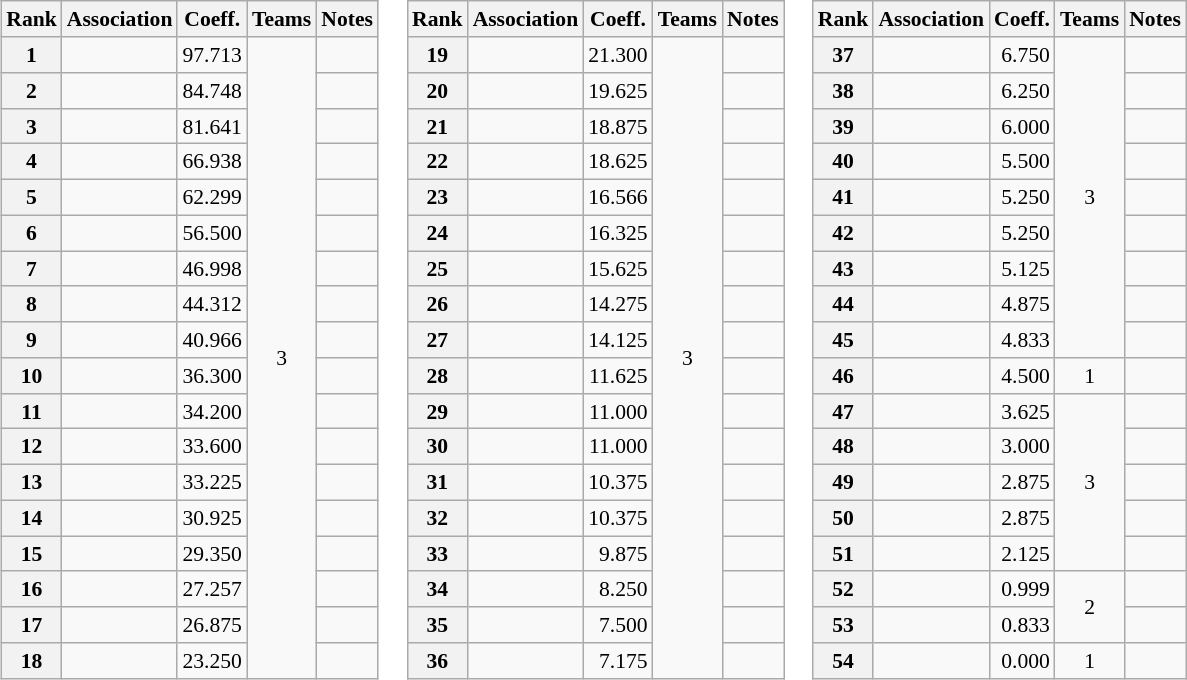<table>
<tr valign=top style="font-size:90%">
<td><br><table class="wikitable">
<tr>
<th>Rank</th>
<th>Association</th>
<th>Coeff.</th>
<th>Teams</th>
<th>Notes</th>
</tr>
<tr>
<th>1</th>
<td></td>
<td align=right>97.713</td>
<td align=center rowspan=18>3</td>
<td><br></td>
</tr>
<tr>
<th>2</th>
<td></td>
<td align=right>84.748</td>
<td><br></td>
</tr>
<tr>
<th>3</th>
<td></td>
<td align=right>81.641</td>
<td></td>
</tr>
<tr>
<th>4</th>
<td></td>
<td align=right>66.938</td>
<td></td>
</tr>
<tr>
<th>5</th>
<td></td>
<td align=right>62.299</td>
<td></td>
</tr>
<tr>
<th>6</th>
<td></td>
<td align=right>56.500</td>
<td></td>
</tr>
<tr>
<th>7</th>
<td></td>
<td align=right>46.998</td>
<td></td>
</tr>
<tr>
<th>8</th>
<td></td>
<td align=right>44.312</td>
<td><br></td>
</tr>
<tr>
<th>9</th>
<td></td>
<td align=right>40.966</td>
<td></td>
</tr>
<tr>
<th>10</th>
<td></td>
<td align=right>36.300</td>
<td></td>
</tr>
<tr>
<th>11</th>
<td></td>
<td align=right>34.200</td>
<td></td>
</tr>
<tr>
<th>12</th>
<td></td>
<td align=right>33.600</td>
<td></td>
</tr>
<tr>
<th>13</th>
<td></td>
<td align=right>33.225</td>
<td></td>
</tr>
<tr>
<th>14</th>
<td></td>
<td align=right>30.925</td>
<td></td>
</tr>
<tr>
<th>15</th>
<td></td>
<td align=right>29.350</td>
<td></td>
</tr>
<tr>
<th>16</th>
<td></td>
<td align=right>27.257</td>
<td></td>
</tr>
<tr>
<th>17</th>
<td></td>
<td align=right>26.875</td>
<td></td>
</tr>
<tr>
<th>18</th>
<td></td>
<td align=right>23.250</td>
<td></td>
</tr>
</table>
</td>
<td><br><table class="wikitable">
<tr>
<th>Rank</th>
<th>Association</th>
<th>Coeff.</th>
<th>Teams</th>
<th>Notes</th>
</tr>
<tr>
<th>19</th>
<td></td>
<td align=right>21.300</td>
<td align=center rowspan=18>3</td>
<td></td>
</tr>
<tr>
<th>20</th>
<td></td>
<td align=right>19.625</td>
<td></td>
</tr>
<tr>
<th>21</th>
<td></td>
<td align=right>18.875</td>
<td></td>
</tr>
<tr>
<th>22</th>
<td></td>
<td align=right>18.625</td>
<td></td>
</tr>
<tr>
<th>23</th>
<td></td>
<td align=right>16.566</td>
<td></td>
</tr>
<tr>
<th>24</th>
<td></td>
<td align=right>16.325</td>
<td></td>
</tr>
<tr>
<th>25</th>
<td></td>
<td align=right>15.625</td>
<td></td>
</tr>
<tr>
<th>26</th>
<td></td>
<td align=right>14.275</td>
<td></td>
</tr>
<tr>
<th>27</th>
<td></td>
<td align=right>14.125</td>
<td></td>
</tr>
<tr>
<th>28</th>
<td></td>
<td align=right>11.625</td>
<td></td>
</tr>
<tr>
<th>29</th>
<td></td>
<td align=right>11.000</td>
<td></td>
</tr>
<tr>
<th>30</th>
<td></td>
<td align=right>11.000</td>
<td></td>
</tr>
<tr>
<th>31</th>
<td></td>
<td align=right>10.375</td>
<td></td>
</tr>
<tr>
<th>32</th>
<td></td>
<td align=right>10.375</td>
<td></td>
</tr>
<tr>
<th>33</th>
<td></td>
<td align=right>9.875</td>
<td></td>
</tr>
<tr>
<th>34</th>
<td></td>
<td align=right>8.250</td>
<td></td>
</tr>
<tr>
<th>35</th>
<td></td>
<td align=right>7.500</td>
<td></td>
</tr>
<tr>
<th>36</th>
<td></td>
<td align=right>7.175</td>
<td></td>
</tr>
</table>
</td>
<td><br><table class="wikitable">
<tr>
<th>Rank</th>
<th>Association</th>
<th>Coeff.</th>
<th>Teams</th>
<th>Notes</th>
</tr>
<tr>
<th>37</th>
<td></td>
<td align=right>6.750</td>
<td align=center rowspan=9>3</td>
<td></td>
</tr>
<tr>
<th>38</th>
<td></td>
<td align=right>6.250</td>
<td></td>
</tr>
<tr>
<th>39</th>
<td></td>
<td align=right>6.000</td>
<td></td>
</tr>
<tr>
<th>40</th>
<td></td>
<td align=right>5.500</td>
<td></td>
</tr>
<tr>
<th>41</th>
<td></td>
<td align=right>5.250</td>
<td></td>
</tr>
<tr>
<th>42</th>
<td></td>
<td align=right>5.250</td>
<td></td>
</tr>
<tr>
<th>43</th>
<td></td>
<td align=right>5.125</td>
<td></td>
</tr>
<tr>
<th>44</th>
<td></td>
<td align=right>4.875</td>
<td></td>
</tr>
<tr>
<th>45</th>
<td></td>
<td align=right>4.833</td>
<td></td>
</tr>
<tr>
<th>46</th>
<td></td>
<td align=right>4.500</td>
<td align=center>1</td>
<td></td>
</tr>
<tr>
<th>47</th>
<td></td>
<td align=right>3.625</td>
<td align=center rowspan=5>3</td>
<td></td>
</tr>
<tr>
<th>48</th>
<td></td>
<td align=right>3.000</td>
<td></td>
</tr>
<tr>
<th>49</th>
<td></td>
<td align=right>2.875</td>
<td></td>
</tr>
<tr>
<th>50</th>
<td></td>
<td align=right>2.875</td>
<td></td>
</tr>
<tr>
<th>51</th>
<td></td>
<td align=right>2.125</td>
<td></td>
</tr>
<tr>
<th>52</th>
<td></td>
<td align=right>0.999</td>
<td align=center rowspan=2>2</td>
<td></td>
</tr>
<tr>
<th>53</th>
<td></td>
<td align=right>0.833</td>
<td></td>
</tr>
<tr>
<th>54</th>
<td></td>
<td align=right>0.000</td>
<td align=center>1</td>
<td></td>
</tr>
</table>
</td>
</tr>
</table>
